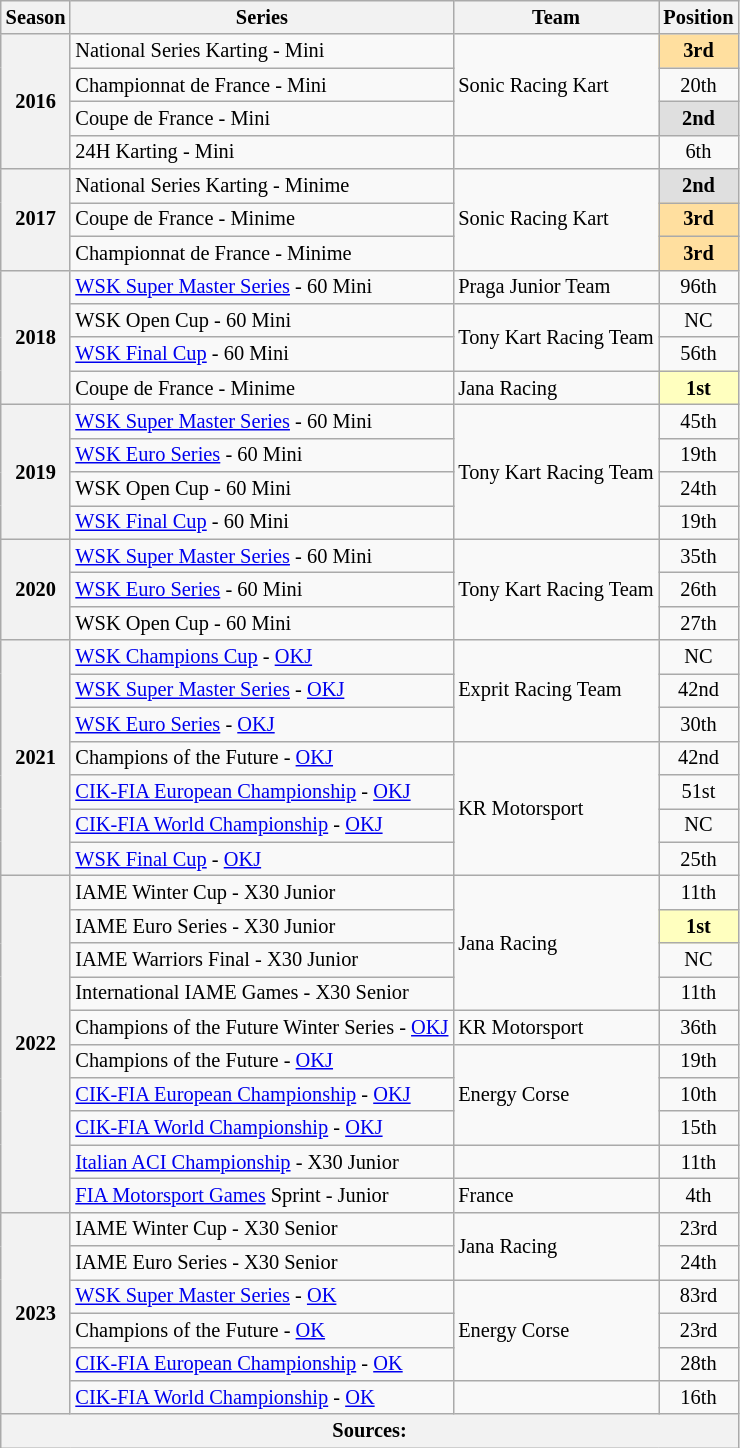<table class="wikitable" style="font-size: 85%; text-align:center">
<tr>
<th>Season</th>
<th>Series</th>
<th>Team</th>
<th>Position</th>
</tr>
<tr>
<th rowspan="4">2016</th>
<td align="left">National Series Karting - Mini</td>
<td rowspan="3" align="left">Sonic Racing Kart</td>
<td style="background:#FFDF9F;"><strong>3rd</strong></td>
</tr>
<tr>
<td align="left">Championnat de France - Mini</td>
<td>20th</td>
</tr>
<tr>
<td align="left">Coupe de France - Mini</td>
<td style="background:#DFDFDF;"><strong>2nd</strong></td>
</tr>
<tr>
<td align="left">24H Karting - Mini</td>
<td></td>
<td>6th</td>
</tr>
<tr>
<th rowspan="3">2017</th>
<td align="left">National Series Karting - Minime</td>
<td rowspan="3"  align="left">Sonic Racing Kart</td>
<td style="background:#DFDFDF;"><strong>2nd</strong></td>
</tr>
<tr>
<td align="left">Coupe de France - Minime</td>
<td style="background:#FFDF9F;"><strong>3rd</strong></td>
</tr>
<tr>
<td align="left">Championnat de France - Minime</td>
<td style="background:#FFDF9F;"><strong>3rd</strong></td>
</tr>
<tr>
<th rowspan="4">2018</th>
<td align="left"><a href='#'>WSK Super Master Series</a> - 60 Mini</td>
<td align="left">Praga Junior Team</td>
<td>96th</td>
</tr>
<tr>
<td align="left">WSK Open Cup - 60 Mini</td>
<td rowspan="2" align="left">Tony Kart Racing Team</td>
<td>NC</td>
</tr>
<tr>
<td align="left"><a href='#'>WSK Final Cup</a> - 60 Mini</td>
<td>56th</td>
</tr>
<tr>
<td align="left">Coupe de France - Minime</td>
<td align="left">Jana Racing</td>
<td style="background:#FFFFBF;"><strong>1st</strong></td>
</tr>
<tr>
<th rowspan="4">2019</th>
<td align="left"><a href='#'>WSK Super Master Series</a> - 60 Mini</td>
<td rowspan="4"  align="left">Tony Kart Racing Team</td>
<td>45th</td>
</tr>
<tr>
<td align="left"><a href='#'>WSK Euro Series</a> - 60 Mini</td>
<td>19th</td>
</tr>
<tr>
<td align="left">WSK Open Cup - 60 Mini</td>
<td>24th</td>
</tr>
<tr>
<td align="left"><a href='#'>WSK Final Cup</a> - 60 Mini</td>
<td>19th</td>
</tr>
<tr>
<th rowspan="3">2020</th>
<td align="left"><a href='#'>WSK Super Master Series</a> - 60 Mini</td>
<td rowspan="3"  align="left">Tony Kart Racing Team</td>
<td>35th</td>
</tr>
<tr>
<td align="left"><a href='#'>WSK Euro Series</a> - 60 Mini</td>
<td>26th</td>
</tr>
<tr>
<td align="left">WSK Open Cup - 60 Mini</td>
<td>27th</td>
</tr>
<tr>
<th rowspan="7">2021</th>
<td align="left"><a href='#'>WSK Champions Cup</a> - <a href='#'>OKJ</a></td>
<td rowspan="3"  align="left">Exprit Racing Team</td>
<td>NC</td>
</tr>
<tr>
<td align="left"><a href='#'>WSK Super Master Series</a> - <a href='#'>OKJ</a></td>
<td>42nd</td>
</tr>
<tr>
<td align="left"><a href='#'>WSK Euro Series</a> - <a href='#'>OKJ</a></td>
<td>30th</td>
</tr>
<tr>
<td align="left">Champions of the Future - <a href='#'>OKJ</a></td>
<td rowspan="4"  align="left">KR Motorsport</td>
<td>42nd</td>
</tr>
<tr>
<td align="left"><a href='#'>CIK-FIA European Championship</a> - <a href='#'>OKJ</a></td>
<td>51st</td>
</tr>
<tr>
<td align="left"><a href='#'>CIK-FIA World Championship</a> - <a href='#'>OKJ</a></td>
<td>NC</td>
</tr>
<tr>
<td align="left"><a href='#'>WSK Final Cup</a> - <a href='#'>OKJ</a></td>
<td>25th</td>
</tr>
<tr>
<th rowspan="10">2022</th>
<td align="left">IAME Winter Cup - X30 Junior</td>
<td rowspan="4" align="left">Jana Racing</td>
<td>11th</td>
</tr>
<tr>
<td align="left">IAME Euro Series - X30 Junior</td>
<td style="background:#FFFFBF;"><strong>1st</strong></td>
</tr>
<tr>
<td align="left">IAME Warriors Final - X30 Junior</td>
<td>NC</td>
</tr>
<tr>
<td align="left">International IAME Games - X30 Senior</td>
<td>11th</td>
</tr>
<tr>
<td align="left">Champions of the Future Winter Series - <a href='#'>OKJ</a></td>
<td align="left">KR Motorsport</td>
<td>36th</td>
</tr>
<tr>
<td align="left">Champions of the Future - <a href='#'>OKJ</a></td>
<td rowspan="3" align="left">Energy Corse</td>
<td>19th</td>
</tr>
<tr>
<td align="left"><a href='#'>CIK-FIA European Championship</a> - <a href='#'>OKJ</a></td>
<td>10th</td>
</tr>
<tr>
<td align="left"><a href='#'>CIK-FIA World Championship</a> - <a href='#'>OKJ</a></td>
<td>15th</td>
</tr>
<tr>
<td align="left"><a href='#'>Italian ACI Championship</a> - X30 Junior</td>
<td></td>
<td>11th</td>
</tr>
<tr>
<td align="left"><a href='#'>FIA Motorsport Games</a> Sprint - Junior</td>
<td align="left">France</td>
<td>4th</td>
</tr>
<tr>
<th rowspan="6">2023</th>
<td align="left">IAME Winter Cup - X30 Senior</td>
<td rowspan="2" align="left">Jana Racing</td>
<td>23rd</td>
</tr>
<tr>
<td align="left">IAME Euro Series - X30 Senior</td>
<td>24th</td>
</tr>
<tr>
<td align="left"><a href='#'>WSK Super Master Series</a> - <a href='#'>OK</a></td>
<td rowspan="3" align="left">Energy Corse</td>
<td>83rd</td>
</tr>
<tr>
<td align="left">Champions of the Future - <a href='#'>OK</a></td>
<td>23rd</td>
</tr>
<tr>
<td align="left"><a href='#'>CIK-FIA European Championship</a> - <a href='#'>OK</a></td>
<td>28th</td>
</tr>
<tr>
<td align="left"><a href='#'>CIK-FIA World Championship</a> - <a href='#'>OK</a></td>
<td></td>
<td>16th</td>
</tr>
<tr>
<th colspan="4">Sources:</th>
</tr>
</table>
